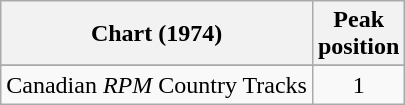<table class="wikitable sortable">
<tr>
<th align="left">Chart (1974)</th>
<th align="center">Peak<br>position</th>
</tr>
<tr>
</tr>
<tr>
<td align="left">Canadian <em>RPM</em> Country Tracks</td>
<td align="center">1</td>
</tr>
</table>
